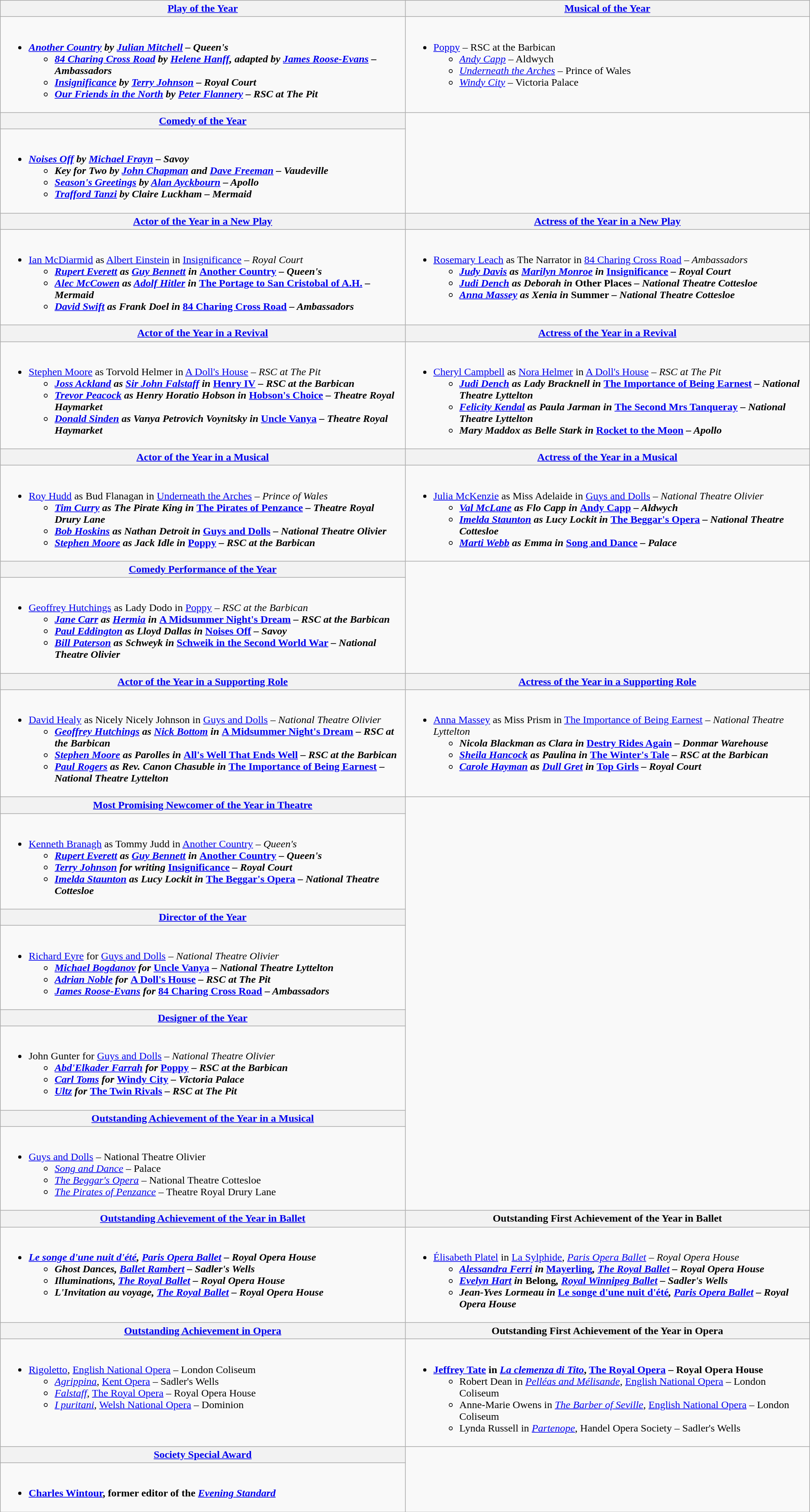<table class=wikitable style="width="100%">
<tr>
<th width="50%"><a href='#'>Play of the Year</a></th>
<th width="50%"><a href='#'>Musical of the Year</a></th>
</tr>
<tr>
<td valign="top"><br><ul><li><strong><em><a href='#'>Another Country</a><em> by <a href='#'>Julian Mitchell</a> – Queen's<strong><ul><li></em><a href='#'>84 Charing Cross Road</a><em> by <a href='#'>Helene Hanff</a>, adapted by <a href='#'>James Roose-Evans</a> – Ambassadors</li><li></em><a href='#'>Insignificance</a><em> by <a href='#'>Terry Johnson</a> – Royal Court</li><li></em><a href='#'>Our Friends in the North</a><em> by <a href='#'>Peter Flannery</a> – RSC at The Pit</li></ul></li></ul></td>
<td valign="top"><br><ul><li></em></strong><a href='#'>Poppy</a></em> – RSC at the Barbican</strong><ul><li><em><a href='#'>Andy Capp</a></em> – Aldwych</li><li><em><a href='#'>Underneath the Arches</a></em> – Prince of Wales</li><li><em><a href='#'>Windy City</a></em> – Victoria Palace</li></ul></li></ul></td>
</tr>
<tr>
<th colspan=1><a href='#'>Comedy of the Year</a></th>
</tr>
<tr>
<td><br><ul><li><strong><em><a href='#'>Noises Off</a><em> by <a href='#'>Michael Frayn</a> – Savoy<strong><ul><li></em>Key for Two<em> by <a href='#'>John Chapman</a> and <a href='#'>Dave Freeman</a> – Vaudeville</li><li></em><a href='#'>Season's Greetings</a><em> by <a href='#'>Alan Ayckbourn</a> – Apollo</li><li></em><a href='#'>Trafford Tanzi</a><em> by Claire Luckham – Mermaid</li></ul></li></ul></td>
</tr>
<tr>
<th style="width="50%"><a href='#'>Actor of the Year in a New Play</a></th>
<th style="width="50%"><a href='#'>Actress of the Year in a New Play</a></th>
</tr>
<tr>
<td valign="top"><br><ul><li></strong><a href='#'>Ian McDiarmid</a> as <a href='#'>Albert Einstein</a> in </em><a href='#'>Insignificance</a><em> – Royal Court<strong><ul><li><a href='#'>Rupert Everett</a> as <a href='#'>Guy Bennett</a> in </em><a href='#'>Another Country</a><em> – Queen's</li><li><a href='#'>Alec McCowen</a> as <a href='#'>Adolf Hitler</a> in </em><a href='#'>The Portage to San Cristobal of A.H.</a><em> – Mermaid</li><li><a href='#'>David Swift</a> as Frank Doel in </em><a href='#'>84 Charing Cross Road</a><em> – Ambassadors</li></ul></li></ul></td>
<td valign="top"><br><ul><li></strong><a href='#'>Rosemary Leach</a> as The Narrator in </em><a href='#'>84 Charing Cross Road</a><em> – Ambassadors<strong><ul><li><a href='#'>Judy Davis</a> as <a href='#'>Marilyn Monroe</a> in </em><a href='#'>Insignificance</a><em> – Royal Court</li><li><a href='#'>Judi Dench</a> as Deborah in </em>Other Places<em> – National Theatre Cottesloe</li><li><a href='#'>Anna Massey</a> as Xenia in </em>Summer<em> – National Theatre Cottesloe</li></ul></li></ul></td>
</tr>
<tr>
<th style="width="50%"><a href='#'>Actor of the Year in a Revival</a></th>
<th style="width="50%"><a href='#'>Actress of the Year in a Revival</a></th>
</tr>
<tr>
<td valign="top"><br><ul><li></strong><a href='#'>Stephen Moore</a> as Torvold Helmer in </em><a href='#'>A Doll's House</a><em> – RSC at The Pit<strong><ul><li><a href='#'>Joss Ackland</a> as <a href='#'>Sir John Falstaff</a> in </em><a href='#'>Henry IV</a><em> – RSC at the Barbican</li><li><a href='#'>Trevor Peacock</a> as Henry Horatio Hobson in </em><a href='#'>Hobson's Choice</a><em> – Theatre Royal Haymarket</li><li><a href='#'>Donald Sinden</a> as Vanya Petrovich Voynitsky in </em><a href='#'>Uncle Vanya</a><em> – Theatre Royal Haymarket</li></ul></li></ul></td>
<td valign="top"><br><ul><li></strong><a href='#'>Cheryl Campbell</a> as <a href='#'>Nora Helmer</a> in </em><a href='#'>A Doll's House</a><em> – RSC at The Pit<strong><ul><li><a href='#'>Judi Dench</a> as Lady Bracknell in </em><a href='#'>The Importance of Being Earnest</a><em> – National Theatre Lyttelton</li><li><a href='#'>Felicity Kendal</a> as Paula Jarman in </em><a href='#'>The Second Mrs Tanqueray</a><em> – National Theatre Lyttelton</li><li>Mary Maddox as Belle Stark in </em><a href='#'>Rocket to the Moon</a><em> – Apollo</li></ul></li></ul></td>
</tr>
<tr>
<th style="width="50%"><a href='#'>Actor of the Year in a Musical</a></th>
<th style="width="50%"><a href='#'>Actress of the Year in a Musical</a></th>
</tr>
<tr>
<td valign="top"><br><ul><li></strong><a href='#'>Roy Hudd</a> as Bud Flanagan in </em><a href='#'>Underneath the Arches</a><em> – Prince of Wales<strong><ul><li><a href='#'>Tim Curry</a> as The Pirate King in </em><a href='#'>The Pirates of Penzance</a><em> – Theatre Royal Drury Lane</li><li><a href='#'>Bob Hoskins</a> as Nathan Detroit in </em><a href='#'>Guys and Dolls</a><em> – National Theatre Olivier</li><li><a href='#'>Stephen Moore</a> as Jack Idle in </em><a href='#'>Poppy</a><em> – RSC at the Barbican</li></ul></li></ul></td>
<td valign="top"><br><ul><li></strong><a href='#'>Julia McKenzie</a> as Miss Adelaide in </em><a href='#'>Guys and Dolls</a><em> – National Theatre Olivier<strong><ul><li><a href='#'>Val McLane</a> as Flo Capp in </em><a href='#'>Andy Capp</a><em> – Aldwych</li><li><a href='#'>Imelda Staunton</a> as Lucy Lockit in </em><a href='#'>The Beggar's Opera</a><em> – National Theatre Cottesloe</li><li><a href='#'>Marti Webb</a> as Emma in </em><a href='#'>Song and Dance</a><em> – Palace</li></ul></li></ul></td>
</tr>
<tr>
<th colspan=1><a href='#'>Comedy Performance of the Year</a></th>
</tr>
<tr>
<td><br><ul><li></strong><a href='#'>Geoffrey Hutchings</a> as Lady Dodo in </em><a href='#'>Poppy</a><em> – RSC at the Barbican<strong><ul><li><a href='#'>Jane Carr</a> as <a href='#'>Hermia</a> in </em><a href='#'>A Midsummer Night's Dream</a><em> – RSC at the Barbican</li><li><a href='#'>Paul Eddington</a> as Lloyd Dallas in </em><a href='#'>Noises Off</a><em> – Savoy</li><li><a href='#'>Bill Paterson</a> as Schweyk in </em><a href='#'>Schweik in the Second World War</a><em> – National Theatre Olivier</li></ul></li></ul></td>
</tr>
<tr>
<th style="width="50%"><a href='#'>Actor of the Year in a Supporting Role</a></th>
<th style="width="50%"><a href='#'>Actress of the Year in a Supporting Role</a></th>
</tr>
<tr>
<td valign="top"><br><ul><li></strong><a href='#'>David Healy</a> as Nicely Nicely Johnson in </em><a href='#'>Guys and Dolls</a><em> – National Theatre Olivier<strong><ul><li><a href='#'>Geoffrey Hutchings</a> as <a href='#'>Nick Bottom</a> in </em><a href='#'>A Midsummer Night's Dream</a><em> – RSC at the Barbican</li><li><a href='#'>Stephen Moore</a> as Parolles in </em><a href='#'>All's Well That Ends Well</a><em> – RSC at the Barbican</li><li><a href='#'>Paul Rogers</a> as Rev. Canon Chasuble in </em><a href='#'>The Importance of Being Earnest</a><em> – National Theatre Lyttelton</li></ul></li></ul></td>
<td valign="top"><br><ul><li></strong><a href='#'>Anna Massey</a> as Miss Prism in </em><a href='#'>The Importance of Being Earnest</a><em> – National Theatre Lyttelton<strong><ul><li>Nicola Blackman as Clara in </em><a href='#'>Destry Rides Again</a><em> – Donmar Warehouse</li><li><a href='#'>Sheila Hancock</a> as Paulina in </em><a href='#'>The Winter's Tale</a><em> – RSC at the Barbican</li><li><a href='#'>Carole Hayman</a> as <a href='#'>Dull Gret</a> in </em><a href='#'>Top Girls</a><em> – Royal Court</li></ul></li></ul></td>
</tr>
<tr>
<th colspan=1><a href='#'>Most Promising Newcomer of the Year in Theatre</a></th>
</tr>
<tr>
<td><br><ul><li></strong><a href='#'>Kenneth Branagh</a> as Tommy Judd in </em><a href='#'>Another Country</a><em> – Queen's<strong><ul><li><a href='#'>Rupert Everett</a> as <a href='#'>Guy Bennett</a> in </em><a href='#'>Another Country</a><em> – Queen's</li><li><a href='#'>Terry Johnson</a> for writing </em><a href='#'>Insignificance</a><em> – Royal Court</li><li><a href='#'>Imelda Staunton</a> as Lucy Lockit in </em><a href='#'>The Beggar's Opera</a><em> – National Theatre Cottesloe</li></ul></li></ul></td>
</tr>
<tr>
<th colspan=1><a href='#'>Director of the Year</a></th>
</tr>
<tr>
<td><br><ul><li></strong><a href='#'>Richard Eyre</a> for </em><a href='#'>Guys and Dolls</a><em> – National Theatre Olivier<strong><ul><li><a href='#'>Michael Bogdanov</a> for </em><a href='#'>Uncle Vanya</a><em> – National Theatre Lyttelton</li><li><a href='#'>Adrian Noble</a> for </em><a href='#'>A Doll's House</a><em> – RSC at The Pit</li><li><a href='#'>James Roose-Evans</a> for </em><a href='#'>84 Charing Cross Road</a><em> – Ambassadors</li></ul></li></ul></td>
</tr>
<tr>
<th colspan=1><a href='#'>Designer of the Year</a></th>
</tr>
<tr>
<td><br><ul><li></strong>John Gunter for </em><a href='#'>Guys and Dolls</a><em> – National Theatre Olivier<strong><ul><li><a href='#'>Abd'Elkader Farrah</a> for </em><a href='#'>Poppy</a><em> – RSC at the Barbican</li><li><a href='#'>Carl Toms</a> for </em><a href='#'>Windy City</a><em> – Victoria Palace</li><li><a href='#'>Ultz</a> for </em><a href='#'>The Twin Rivals</a><em> – RSC at The Pit</li></ul></li></ul></td>
</tr>
<tr>
<th colspan=1><a href='#'>Outstanding Achievement of the Year in a Musical</a></th>
</tr>
<tr>
<td><br><ul><li></em></strong><a href='#'>Guys and Dolls</a></em> – National Theatre Olivier</strong><ul><li><em><a href='#'>Song and Dance</a></em> – Palace</li><li><em><a href='#'>The Beggar's Opera</a></em> – National Theatre Cottesloe</li><li><em><a href='#'>The Pirates of Penzance</a></em> – Theatre Royal Drury Lane</li></ul></li></ul></td>
</tr>
<tr>
<th style="width="50%"><a href='#'>Outstanding Achievement of the Year in Ballet</a></th>
<th style="width="50%">Outstanding First Achievement of the Year in Ballet</th>
</tr>
<tr>
<td valign="top"><br><ul><li><strong><em><a href='#'>Le songe d'une nuit d'été</a><em>, <a href='#'>Paris Opera Ballet</a> – Royal Opera House<strong><ul><li></em>Ghost Dances<em>, <a href='#'>Ballet Rambert</a> – Sadler's Wells</li><li></em>Illuminations<em>, <a href='#'>The Royal Ballet</a> – Royal Opera House</li><li></em>L'Invitation au voyage<em>, <a href='#'>The Royal Ballet</a> – Royal Opera House</li></ul></li></ul></td>
<td valign="top"><br><ul><li></strong><a href='#'>Élisabeth Platel</a> in </em><a href='#'>La Sylphide</a><em>, <a href='#'>Paris Opera Ballet</a> – Royal Opera House<strong><ul><li><a href='#'>Alessandra Ferri</a> in </em><a href='#'>Mayerling</a><em>, <a href='#'>The Royal Ballet</a> – Royal Opera House</li><li><a href='#'>Evelyn Hart</a> in </em>Belong<em>, <a href='#'>Royal Winnipeg Ballet</a> – Sadler's Wells</li><li>Jean-Yves Lormeau in </em><a href='#'>Le songe d'une nuit d'été</a><em>, <a href='#'>Paris Opera Ballet</a> – Royal Opera House</li></ul></li></ul></td>
</tr>
<tr>
<th style="width="50%"><a href='#'>Outstanding Achievement in Opera</a></th>
<th style="width="50%">Outstanding First Achievement of the Year in Opera</th>
</tr>
<tr>
<td valign="top"><br><ul><li></em></strong><a href='#'>Rigoletto</a></em>, <a href='#'>English National Opera</a> – London Coliseum</strong><ul><li><em><a href='#'>Agrippina</a></em>, <a href='#'>Kent Opera</a> – Sadler's Wells</li><li><em><a href='#'>Falstaff</a></em>, <a href='#'>The Royal Opera</a> – Royal Opera House</li><li><em><a href='#'>I puritani</a></em>, <a href='#'>Welsh National Opera</a> – Dominion</li></ul></li></ul></td>
<td valign="top"><br><ul><li><strong><a href='#'>Jeffrey Tate</a> in <em><a href='#'>La clemenza di Tito</a></em>, <a href='#'>The Royal Opera</a> – Royal Opera House</strong><ul><li>Robert Dean in <em><a href='#'>Pelléas and Mélisande</a></em>, <a href='#'>English National Opera</a> – London Coliseum</li><li>Anne-Marie Owens in <em><a href='#'>The Barber of Seville</a></em>, <a href='#'>English National Opera</a> – London Coliseum</li><li>Lynda Russell in <em><a href='#'>Partenope</a></em>, Handel Opera Society – Sadler's Wells</li></ul></li></ul></td>
</tr>
<tr>
<th colspan=1><a href='#'>Society Special Award</a></th>
</tr>
<tr>
<td><br><ul><li><strong><a href='#'>Charles Wintour</a>, former editor of the <em><a href='#'>Evening Standard</a><strong><em></li></ul></td>
</tr>
</table>
